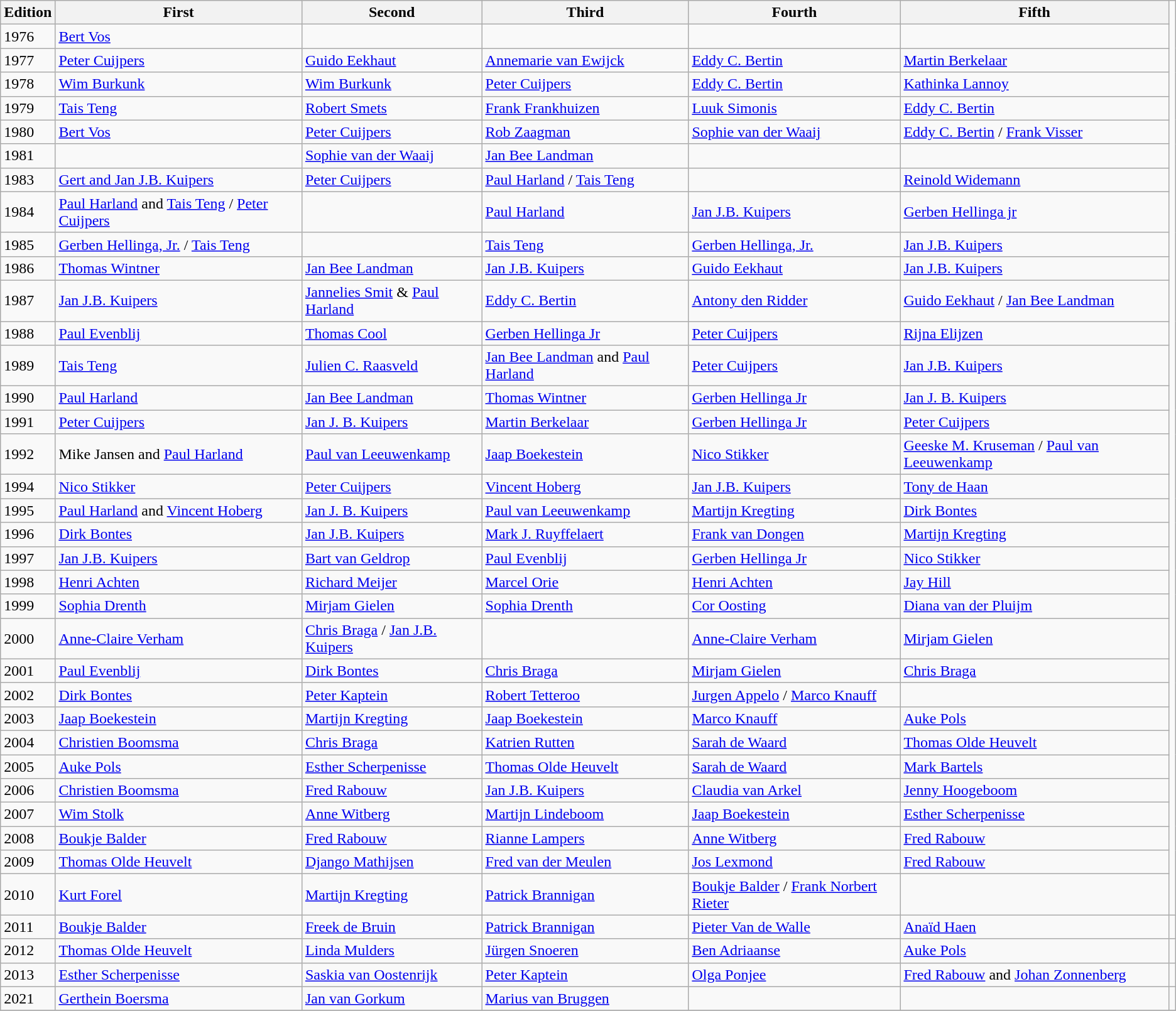<table class="wikitable">
<tr>
<th>Edition</th>
<th>First</th>
<th>Second</th>
<th>Third</th>
<th>Fourth</th>
<th>Fifth</th>
</tr>
<tr>
<td>1976</td>
<td><a href='#'>Bert Vos</a></td>
<td></td>
<td></td>
<td></td>
<td></td>
</tr>
<tr>
<td>1977</td>
<td><a href='#'>Peter Cuijpers</a></td>
<td><a href='#'>Guido Eekhaut</a></td>
<td><a href='#'>Annemarie van Ewijck</a></td>
<td><a href='#'>Eddy C. Bertin</a></td>
<td><a href='#'>Martin Berkelaar</a></td>
</tr>
<tr>
<td>1978</td>
<td><a href='#'>Wim Burkunk</a></td>
<td><a href='#'>Wim Burkunk</a></td>
<td><a href='#'>Peter Cuijpers</a></td>
<td><a href='#'>Eddy C. Bertin</a></td>
<td><a href='#'>Kathinka Lannoy</a></td>
</tr>
<tr>
<td>1979</td>
<td><a href='#'>Tais Teng</a></td>
<td><a href='#'>Robert Smets</a></td>
<td><a href='#'>Frank Frankhuizen</a></td>
<td><a href='#'>Luuk Simonis</a></td>
<td><a href='#'>Eddy C. Bertin</a></td>
</tr>
<tr>
<td>1980</td>
<td><a href='#'>Bert Vos</a></td>
<td><a href='#'>Peter Cuijpers</a></td>
<td><a href='#'>Rob Zaagman</a></td>
<td><a href='#'>Sophie van der Waaij</a></td>
<td><a href='#'>Eddy C. Bertin</a> / <a href='#'>Frank Visser</a></td>
</tr>
<tr>
<td>1981</td>
<td><not granted></td>
<td><a href='#'>Sophie van der Waaij</a></td>
<td><a href='#'>Jan Bee Landman</a></td>
<td></td>
<td></td>
</tr>
<tr>
<td>1983</td>
<td><a href='#'>Gert and Jan J.B. Kuipers</a></td>
<td><a href='#'>Peter Cuijpers</a></td>
<td><a href='#'>Paul Harland</a> / <a href='#'>Tais Teng</a></td>
<td></td>
<td><a href='#'>Reinold Widemann</a></td>
</tr>
<tr>
<td>1984</td>
<td><a href='#'>Paul Harland</a> and <a href='#'>Tais Teng</a> / <a href='#'>Peter Cuijpers</a></td>
<td></td>
<td><a href='#'>Paul Harland</a></td>
<td><a href='#'>Jan J.B. Kuipers</a></td>
<td><a href='#'>Gerben Hellinga jr</a></td>
</tr>
<tr>
<td>1985</td>
<td><a href='#'>Gerben Hellinga, Jr.</a> / <a href='#'>Tais Teng</a></td>
<td></td>
<td><a href='#'>Tais Teng</a></td>
<td><a href='#'>Gerben Hellinga, Jr.</a></td>
<td><a href='#'>Jan J.B. Kuipers</a></td>
</tr>
<tr>
<td>1986</td>
<td><a href='#'>Thomas Wintner</a></td>
<td><a href='#'>Jan Bee Landman</a></td>
<td><a href='#'>Jan J.B. Kuipers</a></td>
<td><a href='#'>Guido Eekhaut</a></td>
<td><a href='#'>Jan J.B. Kuipers</a></td>
</tr>
<tr>
<td>1987</td>
<td><a href='#'>Jan J.B. Kuipers</a></td>
<td><a href='#'>Jannelies Smit</a> & <a href='#'>Paul Harland</a></td>
<td><a href='#'>Eddy C. Bertin</a></td>
<td><a href='#'>Antony den Ridder</a></td>
<td><a href='#'>Guido Eekhaut</a> / <a href='#'>Jan Bee Landman</a></td>
</tr>
<tr>
<td>1988</td>
<td><a href='#'>Paul Evenblij</a></td>
<td><a href='#'>Thomas Cool</a></td>
<td><a href='#'>Gerben Hellinga Jr</a></td>
<td><a href='#'>Peter Cuijpers</a></td>
<td><a href='#'>Rijna Elijzen</a></td>
</tr>
<tr>
<td>1989</td>
<td><a href='#'>Tais Teng</a></td>
<td><a href='#'>Julien C. Raasveld</a></td>
<td><a href='#'>Jan Bee Landman</a> and <a href='#'>Paul Harland</a></td>
<td><a href='#'>Peter Cuijpers</a></td>
<td><a href='#'>Jan J.B. Kuipers</a></td>
</tr>
<tr>
<td>1990</td>
<td><a href='#'>Paul Harland</a></td>
<td><a href='#'>Jan Bee Landman</a></td>
<td><a href='#'>Thomas Wintner</a></td>
<td><a href='#'>Gerben Hellinga Jr</a></td>
<td><a href='#'>Jan J. B. Kuipers</a></td>
</tr>
<tr>
<td>1991</td>
<td><a href='#'>Peter Cuijpers</a></td>
<td><a href='#'>Jan J. B. Kuipers</a></td>
<td><a href='#'>Martin Berkelaar</a></td>
<td><a href='#'>Gerben Hellinga Jr</a></td>
<td><a href='#'>Peter Cuijpers</a></td>
</tr>
<tr>
<td>1992</td>
<td>Mike Jansen and <a href='#'>Paul Harland</a></td>
<td><a href='#'>Paul van Leeuwenkamp</a></td>
<td><a href='#'>Jaap Boekestein</a></td>
<td><a href='#'>Nico Stikker</a></td>
<td><a href='#'>Geeske M. Kruseman</a> / <a href='#'>Paul van Leeuwenkamp</a></td>
</tr>
<tr>
<td>1994</td>
<td><a href='#'>Nico Stikker</a></td>
<td><a href='#'>Peter Cuijpers</a></td>
<td><a href='#'>Vincent Hoberg</a></td>
<td><a href='#'>Jan J.B. Kuipers</a></td>
<td><a href='#'>Tony de Haan</a></td>
</tr>
<tr>
<td>1995</td>
<td><a href='#'>Paul Harland</a> and <a href='#'>Vincent Hoberg</a></td>
<td><a href='#'>Jan J. B. Kuipers</a></td>
<td><a href='#'>Paul van Leeuwenkamp</a></td>
<td><a href='#'>Martijn Kregting</a></td>
<td><a href='#'>Dirk Bontes</a></td>
</tr>
<tr>
<td>1996</td>
<td><a href='#'>Dirk Bontes</a></td>
<td><a href='#'>Jan J.B. Kuipers</a></td>
<td><a href='#'>Mark J. Ruyffelaert</a></td>
<td><a href='#'>Frank van Dongen</a></td>
<td><a href='#'>Martijn Kregting</a></td>
</tr>
<tr>
<td>1997</td>
<td><a href='#'>Jan J.B. Kuipers</a></td>
<td><a href='#'>Bart van Geldrop</a></td>
<td><a href='#'>Paul Evenblij</a></td>
<td><a href='#'>Gerben Hellinga Jr</a></td>
<td><a href='#'>Nico Stikker</a></td>
</tr>
<tr>
<td>1998</td>
<td><a href='#'>Henri Achten</a></td>
<td><a href='#'>Richard Meijer</a></td>
<td><a href='#'>Marcel Orie</a></td>
<td><a href='#'>Henri Achten</a></td>
<td><a href='#'>Jay Hill</a></td>
</tr>
<tr>
<td>1999</td>
<td><a href='#'>Sophia Drenth</a></td>
<td><a href='#'>Mirjam Gielen</a></td>
<td><a href='#'>Sophia Drenth</a></td>
<td><a href='#'>Cor Oosting</a></td>
<td><a href='#'>Diana van der Pluijm</a></td>
</tr>
<tr>
<td>2000</td>
<td><a href='#'>Anne-Claire Verham</a></td>
<td><a href='#'>Chris Braga</a> / <a href='#'>Jan J.B. Kuipers</a></td>
<td></td>
<td><a href='#'>Anne-Claire Verham</a></td>
<td><a href='#'>Mirjam Gielen</a></td>
</tr>
<tr>
<td>2001</td>
<td><a href='#'>Paul Evenblij</a></td>
<td><a href='#'>Dirk Bontes</a></td>
<td><a href='#'>Chris Braga</a></td>
<td><a href='#'>Mirjam Gielen</a></td>
<td><a href='#'>Chris Braga</a></td>
</tr>
<tr>
<td>2002</td>
<td><a href='#'>Dirk Bontes</a></td>
<td><a href='#'>Peter Kaptein</a></td>
<td><a href='#'>Robert Tetteroo</a></td>
<td><a href='#'>Jurgen Appelo</a> / <a href='#'>Marco Knauff</a></td>
<td></td>
</tr>
<tr>
<td>2003</td>
<td><a href='#'>Jaap Boekestein</a></td>
<td><a href='#'>Martijn Kregting</a></td>
<td><a href='#'>Jaap Boekestein</a></td>
<td><a href='#'>Marco Knauff</a></td>
<td><a href='#'>Auke Pols</a></td>
</tr>
<tr>
<td>2004</td>
<td><a href='#'>Christien Boomsma</a></td>
<td><a href='#'>Chris Braga</a></td>
<td><a href='#'>Katrien Rutten</a></td>
<td><a href='#'>Sarah de Waard</a></td>
<td><a href='#'>Thomas Olde Heuvelt</a></td>
</tr>
<tr>
<td>2005</td>
<td><a href='#'>Auke Pols</a></td>
<td><a href='#'>Esther Scherpenisse</a></td>
<td><a href='#'>Thomas Olde Heuvelt</a></td>
<td><a href='#'>Sarah de Waard</a></td>
<td><a href='#'>Mark Bartels</a></td>
</tr>
<tr>
<td>2006</td>
<td><a href='#'>Christien Boomsma</a></td>
<td><a href='#'>Fred Rabouw</a></td>
<td><a href='#'>Jan J.B. Kuipers</a></td>
<td><a href='#'>Claudia van Arkel</a></td>
<td><a href='#'>Jenny Hoogeboom</a></td>
</tr>
<tr>
<td>2007</td>
<td><a href='#'>Wim Stolk</a></td>
<td><a href='#'>Anne Witberg</a></td>
<td><a href='#'>Martijn Lindeboom</a></td>
<td><a href='#'>Jaap Boekestein</a></td>
<td><a href='#'>Esther Scherpenisse</a></td>
</tr>
<tr>
<td>2008</td>
<td><a href='#'>Boukje Balder</a></td>
<td><a href='#'>Fred Rabouw</a></td>
<td><a href='#'>Rianne Lampers</a></td>
<td><a href='#'>Anne Witberg</a></td>
<td><a href='#'>Fred Rabouw</a></td>
</tr>
<tr>
<td>2009</td>
<td><a href='#'>Thomas Olde Heuvelt</a></td>
<td><a href='#'>Django Mathijsen</a></td>
<td><a href='#'>Fred van der Meulen</a></td>
<td><a href='#'>Jos Lexmond</a></td>
<td><a href='#'>Fred Rabouw</a></td>
</tr>
<tr>
<td>2010</td>
<td><a href='#'>Kurt Forel</a></td>
<td><a href='#'>Martijn Kregting</a></td>
<td><a href='#'>Patrick Brannigan</a></td>
<td><a href='#'>Boukje Balder</a> / <a href='#'>Frank Norbert Rieter</a></td>
<td></td>
</tr>
<tr>
<td>2011</td>
<td><a href='#'>Boukje Balder</a></td>
<td><a href='#'>Freek de Bruin</a></td>
<td><a href='#'>Patrick Brannigan</a></td>
<td><a href='#'>Pieter Van de Walle</a></td>
<td><a href='#'>Anaïd Haen</a></td>
<td></td>
</tr>
<tr>
<td>2012</td>
<td><a href='#'>Thomas Olde Heuvelt</a></td>
<td><a href='#'>Linda Mulders</a></td>
<td><a href='#'>Jürgen Snoeren</a></td>
<td><a href='#'>Ben Adriaanse</a></td>
<td><a href='#'>Auke Pols</a></td>
<td></td>
</tr>
<tr>
<td>2013</td>
<td><a href='#'>Esther Scherpenisse</a></td>
<td><a href='#'>Saskia van Oostenrijk</a></td>
<td><a href='#'>Peter Kaptein</a></td>
<td><a href='#'>Olga Ponjee</a></td>
<td><a href='#'>Fred Rabouw</a> and <a href='#'>Johan Zonnenberg</a></td>
<td></td>
</tr>
<tr>
<td>2021</td>
<td><a href='#'>Gerthein Boersma</a></td>
<td><a href='#'>Jan van Gorkum</a></td>
<td><a href='#'>Marius van Bruggen</a></td>
<td></td>
<td></td>
<td></td>
</tr>
<tr>
</tr>
</table>
